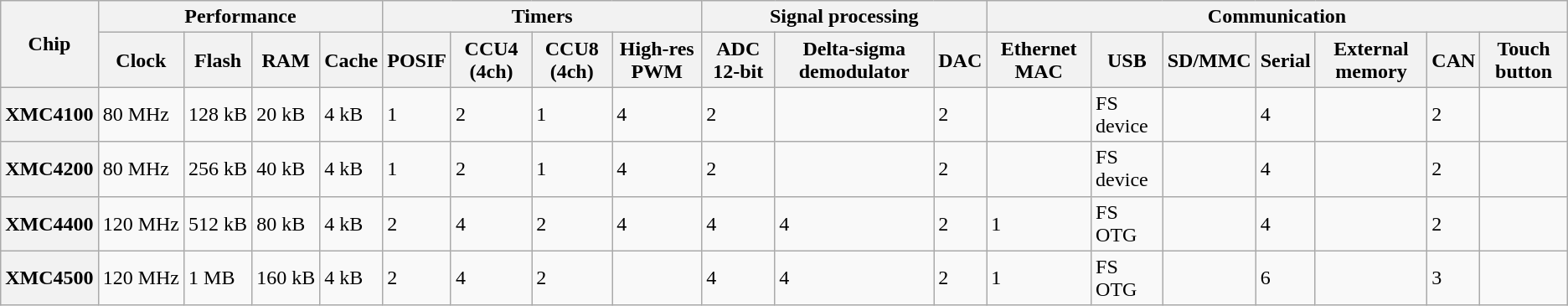<table class="wikitable">
<tr>
<th rowspan=2>Chip</th>
<th colspan=4>Performance</th>
<th colspan=4>Timers</th>
<th colspan=3>Signal processing</th>
<th colspan=7>Communication</th>
</tr>
<tr>
<th>Clock</th>
<th>Flash</th>
<th>RAM</th>
<th>Cache</th>
<th>POSIF</th>
<th>CCU4 (4ch)</th>
<th>CCU8 (4ch)</th>
<th>High-res PWM</th>
<th>ADC 12-bit</th>
<th>Delta-sigma demodulator</th>
<th>DAC</th>
<th>Ethernet MAC</th>
<th>USB</th>
<th>SD/MMC</th>
<th>Serial</th>
<th>External memory</th>
<th>CAN</th>
<th>Touch button</th>
</tr>
<tr>
<th>XMC4100</th>
<td>80 MHz</td>
<td>128 kB</td>
<td>20 kB</td>
<td>4 kB</td>
<td>1</td>
<td>2</td>
<td>1</td>
<td>4</td>
<td>2</td>
<td></td>
<td>2</td>
<td></td>
<td>FS device</td>
<td></td>
<td>4</td>
<td></td>
<td>2</td>
<td></td>
</tr>
<tr>
<th>XMC4200</th>
<td>80 MHz</td>
<td>256 kB</td>
<td>40 kB</td>
<td>4 kB</td>
<td>1</td>
<td>2</td>
<td>1</td>
<td>4</td>
<td>2</td>
<td></td>
<td>2</td>
<td></td>
<td>FS device</td>
<td></td>
<td>4</td>
<td></td>
<td>2</td>
<td></td>
</tr>
<tr>
<th>XMC4400</th>
<td>120 MHz</td>
<td>512 kB</td>
<td>80 kB</td>
<td>4 kB</td>
<td>2</td>
<td>4</td>
<td>2</td>
<td>4</td>
<td>4</td>
<td>4</td>
<td>2</td>
<td>1</td>
<td>FS OTG</td>
<td></td>
<td>4</td>
<td></td>
<td>2</td>
<td></td>
</tr>
<tr>
<th>XMC4500</th>
<td>120 MHz</td>
<td>1 MB</td>
<td>160 kB</td>
<td>4 kB</td>
<td>2</td>
<td>4</td>
<td>2</td>
<td></td>
<td>4</td>
<td>4</td>
<td>2</td>
<td>1</td>
<td>FS OTG</td>
<td></td>
<td>6</td>
<td></td>
<td>3</td>
<td></td>
</tr>
</table>
